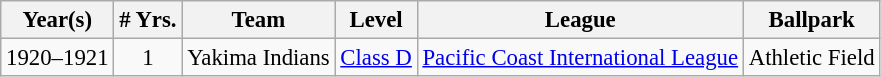<table class="wikitable" style="text-align:center; font-size: 95%;">
<tr>
<th>Year(s)</th>
<th># Yrs.</th>
<th>Team</th>
<th>Level</th>
<th>League</th>
<th>Ballpark</th>
</tr>
<tr>
<td>1920–1921</td>
<td>1</td>
<td>Yakima Indians</td>
<td><a href='#'>Class D</a></td>
<td><a href='#'>Pacific Coast International League</a></td>
<td>Athletic Field</td>
</tr>
</table>
